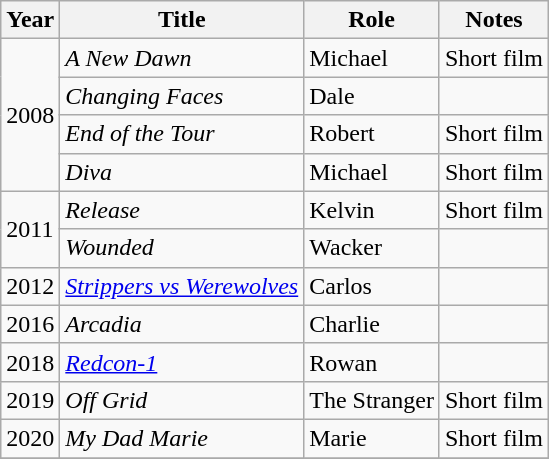<table class="wikitable sortable">
<tr>
<th>Year</th>
<th>Title</th>
<th>Role</th>
<th class="unsortable">Notes</th>
</tr>
<tr>
<td rowspan="4">2008</td>
<td><em>A New Dawn</em></td>
<td>Michael</td>
<td>Short film</td>
</tr>
<tr>
<td><em>Changing Faces</em></td>
<td>Dale</td>
<td></td>
</tr>
<tr>
<td><em>End of the Tour</em></td>
<td>Robert</td>
<td>Short film</td>
</tr>
<tr>
<td><em>Diva</em></td>
<td>Michael</td>
<td>Short film</td>
</tr>
<tr>
<td rowspan="2">2011</td>
<td><em>Release</em></td>
<td>Kelvin</td>
<td>Short film</td>
</tr>
<tr>
<td><em>Wounded</em></td>
<td>Wacker</td>
<td></td>
</tr>
<tr>
<td>2012</td>
<td><em><a href='#'>Strippers vs Werewolves</a></em></td>
<td>Carlos</td>
<td></td>
</tr>
<tr>
<td>2016</td>
<td><em>Arcadia</em></td>
<td>Charlie</td>
<td></td>
</tr>
<tr>
<td>2018</td>
<td><em><a href='#'>Redcon-1</a></em></td>
<td>Rowan</td>
<td></td>
</tr>
<tr>
<td>2019</td>
<td><em>Off Grid</em></td>
<td>The Stranger</td>
<td>Short film</td>
</tr>
<tr>
<td>2020</td>
<td><em>My Dad Marie</em></td>
<td>Marie</td>
<td>Short film</td>
</tr>
<tr>
</tr>
</table>
